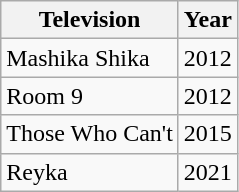<table class="wikitable">
<tr>
<th>Television</th>
<th>Year</th>
</tr>
<tr>
<td>Mashika Shika</td>
<td>2012</td>
</tr>
<tr>
<td>Room 9</td>
<td>2012</td>
</tr>
<tr>
<td>Those Who Can't</td>
<td>2015</td>
</tr>
<tr>
<td>Reyka</td>
<td>2021</td>
</tr>
</table>
